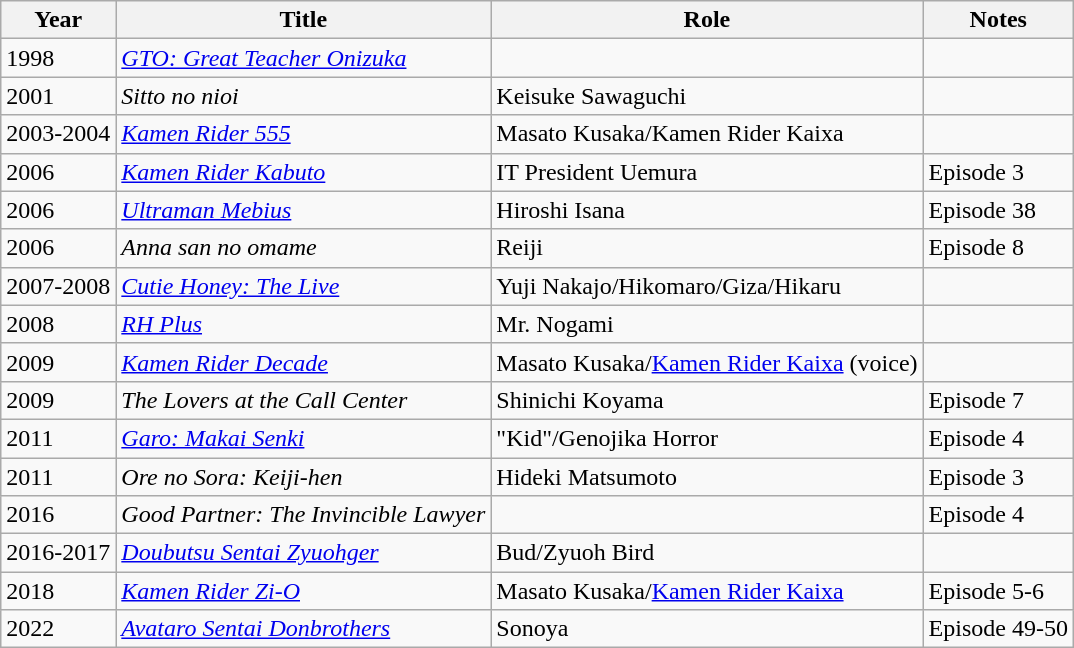<table class="wikitable">
<tr>
<th>Year</th>
<th>Title</th>
<th>Role</th>
<th>Notes</th>
</tr>
<tr>
<td>1998</td>
<td><em><a href='#'>GTO: Great Teacher Onizuka</a></em></td>
<td></td>
<td></td>
</tr>
<tr>
<td>2001</td>
<td><em>Sitto no nioi</em></td>
<td>Keisuke Sawaguchi</td>
<td></td>
</tr>
<tr>
<td>2003-2004</td>
<td><em><a href='#'>Kamen Rider 555</a></em></td>
<td>Masato Kusaka/Kamen Rider Kaixa</td>
<td></td>
</tr>
<tr>
<td>2006</td>
<td><em><a href='#'>Kamen Rider Kabuto</a></em></td>
<td>IT President Uemura</td>
<td>Episode 3</td>
</tr>
<tr>
<td>2006</td>
<td><em><a href='#'>Ultraman Mebius</a></em></td>
<td>Hiroshi Isana</td>
<td>Episode 38</td>
</tr>
<tr>
<td>2006</td>
<td><em>Anna san no omame</em></td>
<td>Reiji</td>
<td>Episode 8</td>
</tr>
<tr>
<td>2007-2008</td>
<td><em><a href='#'>Cutie Honey: The Live</a></em></td>
<td>Yuji Nakajo/Hikomaro/Giza/Hikaru</td>
<td></td>
</tr>
<tr>
<td>2008</td>
<td><em><a href='#'>RH Plus</a></em></td>
<td>Mr. Nogami</td>
<td></td>
</tr>
<tr>
<td>2009</td>
<td><em><a href='#'>Kamen Rider Decade</a></em></td>
<td>Masato Kusaka/<a href='#'>Kamen Rider Kaixa</a> (voice)</td>
<td></td>
</tr>
<tr>
<td>2009</td>
<td><em>The Lovers at the Call Center</em></td>
<td>Shinichi Koyama</td>
<td>Episode 7</td>
</tr>
<tr>
<td>2011</td>
<td><em><a href='#'>Garo: Makai Senki</a></em></td>
<td>"Kid"/Genojika Horror</td>
<td>Episode 4</td>
</tr>
<tr>
<td>2011</td>
<td><em>Ore no Sora: Keiji-hen</em></td>
<td>Hideki Matsumoto</td>
<td>Episode 3</td>
</tr>
<tr>
<td>2016</td>
<td><em>Good Partner: The Invincible Lawyer</em></td>
<td></td>
<td>Episode 4</td>
</tr>
<tr>
<td>2016-2017</td>
<td><em><a href='#'>Doubutsu Sentai Zyuohger</a></em></td>
<td>Bud/Zyuoh Bird</td>
<td></td>
</tr>
<tr>
<td>2018</td>
<td><em><a href='#'>Kamen Rider Zi-O</a></em></td>
<td>Masato Kusaka/<a href='#'>Kamen Rider Kaixa</a></td>
<td>Episode 5-6</td>
</tr>
<tr>
<td>2022</td>
<td><em><a href='#'>Avataro Sentai Donbrothers</a></em></td>
<td>Sonoya</td>
<td>Episode 49-50</td>
</tr>
</table>
